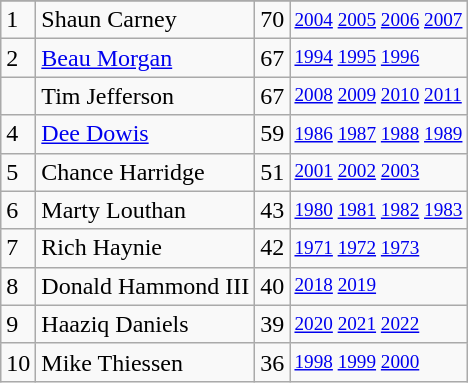<table class="wikitable">
<tr>
</tr>
<tr>
<td>1</td>
<td>Shaun Carney</td>
<td><abbr>70</abbr></td>
<td style="font-size:80%;"><a href='#'>2004</a> <a href='#'>2005</a> <a href='#'>2006</a> <a href='#'>2007</a></td>
</tr>
<tr>
<td>2</td>
<td><a href='#'>Beau Morgan</a></td>
<td><abbr>67</abbr></td>
<td style="font-size:80%;"><a href='#'>1994</a> <a href='#'>1995</a> <a href='#'>1996</a></td>
</tr>
<tr>
<td></td>
<td>Tim Jefferson</td>
<td><abbr>67</abbr></td>
<td style="font-size:80%;"><a href='#'>2008</a> <a href='#'>2009</a> <a href='#'>2010</a> <a href='#'>2011</a></td>
</tr>
<tr>
<td>4</td>
<td><a href='#'>Dee Dowis</a></td>
<td><abbr>59</abbr></td>
<td style="font-size:80%;"><a href='#'>1986</a> <a href='#'>1987</a> <a href='#'>1988</a> <a href='#'>1989</a></td>
</tr>
<tr>
<td>5</td>
<td>Chance Harridge</td>
<td><abbr>51</abbr></td>
<td style="font-size:80%;"><a href='#'>2001</a> <a href='#'>2002</a> <a href='#'>2003</a></td>
</tr>
<tr>
<td>6</td>
<td>Marty Louthan</td>
<td><abbr>43</abbr></td>
<td style="font-size:80%;"><a href='#'>1980</a> <a href='#'>1981</a> <a href='#'>1982</a> <a href='#'>1983</a></td>
</tr>
<tr>
<td>7</td>
<td>Rich Haynie</td>
<td><abbr>42</abbr></td>
<td style="font-size:80%;"><a href='#'>1971</a> <a href='#'>1972</a> <a href='#'>1973</a></td>
</tr>
<tr>
<td>8</td>
<td>Donald Hammond III</td>
<td><abbr>40</abbr></td>
<td style="font-size:80%;"><a href='#'>2018</a> <a href='#'>2019</a></td>
</tr>
<tr>
<td>9</td>
<td>Haaziq Daniels</td>
<td><abbr>39</abbr></td>
<td style="font-size:80%;"><a href='#'>2020</a> <a href='#'>2021</a> <a href='#'>2022</a></td>
</tr>
<tr>
<td>10</td>
<td>Mike Thiessen</td>
<td><abbr>36</abbr></td>
<td style="font-size:80%;"><a href='#'>1998</a> <a href='#'>1999</a> <a href='#'>2000</a></td>
</tr>
</table>
